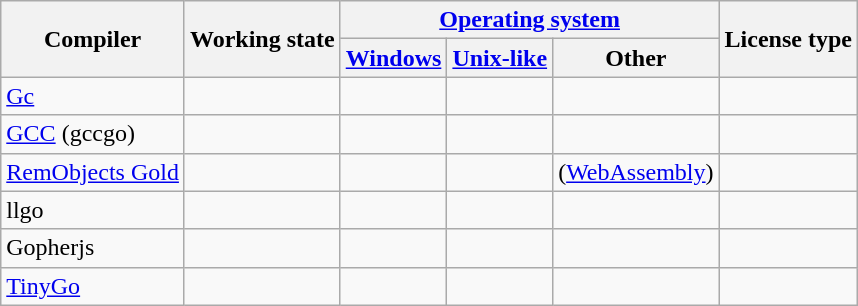<table class="wikitable sortable">
<tr>
<th rowspan="2">Compiler</th>
<th rowspan="2">Working state</th>
<th colspan="3"><a href='#'>Operating system</a></th>
<th rowspan="2">License type</th>
</tr>
<tr>
<th><a href='#'>Windows</a></th>
<th><a href='#'>Unix-like</a></th>
<th>Other</th>
</tr>
<tr>
<td><a href='#'>Gc</a></td>
<td></td>
<td></td>
<td></td>
<td></td>
<td></td>
</tr>
<tr>
<td><a href='#'>GCC</a> (gccgo)</td>
<td></td>
<td></td>
<td></td>
<td></td>
<td></td>
</tr>
<tr>
<td><a href='#'>RemObjects Gold</a></td>
<td></td>
<td></td>
<td></td>
<td> (<a href='#'>WebAssembly</a>)</td>
<td></td>
</tr>
<tr>
<td>llgo</td>
<td></td>
<td></td>
<td></td>
<td></td>
<td></td>
</tr>
<tr>
<td>Gopherjs</td>
<td></td>
<td></td>
<td></td>
<td></td>
<td></td>
</tr>
<tr>
<td><a href='#'>TinyGo</a></td>
<td></td>
<td></td>
<td></td>
<td></td>
<td></td>
</tr>
</table>
